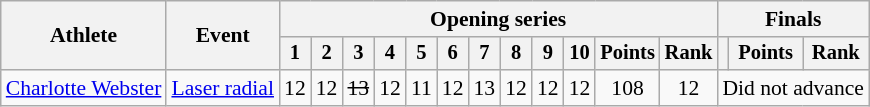<table class=wikitable style=font-size:90%;text-align:center>
<tr>
<th rowspan=2>Athlete</th>
<th rowspan=2>Event</th>
<th colspan=12>Opening series</th>
<th colspan=3>Finals</th>
</tr>
<tr style=font-size:95%>
<th>1</th>
<th>2</th>
<th>3</th>
<th>4</th>
<th>5</th>
<th>6</th>
<th>7</th>
<th>8</th>
<th>9</th>
<th>10</th>
<th>Points</th>
<th>Rank</th>
<th></th>
<th>Points</th>
<th>Rank</th>
</tr>
<tr>
<td align=left><a href='#'>Charlotte Webster</a></td>
<td align=left><a href='#'>Laser radial</a></td>
<td>12</td>
<td>12</td>
<td><s>13</s></td>
<td>12</td>
<td>11</td>
<td>12</td>
<td>13</td>
<td>12</td>
<td>12</td>
<td>12</td>
<td>108</td>
<td>12</td>
<td colspan=3>Did not advance</td>
</tr>
</table>
